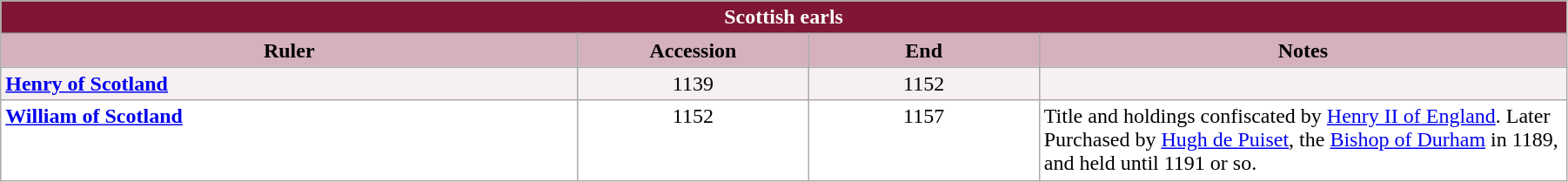<table class="wikitable" style="width:95%;" border="1" cellpadding="2">
<tr>
<th colspan="4" style="background-color: #7F1734; color: white;">Scottish earls</th>
</tr>
<tr>
<th style="background-color: #D4B1BB; width: 35%;">Ruler</th>
<th style="background-color: #D4B1BB; width: 14%;">Accession</th>
<th style="background-color: #D4B1BB; width: 14%;">End</th>
<th style="background-color: #D4B1BB; width: 32%;">Notes</th>
</tr>
<tr valign="top" style="background-color: #F7F0F2;">
<td><strong><a href='#'>Henry of Scotland</a></strong></td>
<td style="text-align: center;">1139</td>
<td style="text-align: center;">1152</td>
<td></td>
</tr>
<tr valign="top" style="background-color: white;">
<td><strong><a href='#'>William of Scotland</a></strong></td>
<td style="text-align: center;">1152</td>
<td style="text-align: center;">1157</td>
<td>Title and holdings confiscated by <a href='#'>Henry II of England</a>. Later Purchased by <a href='#'>Hugh de Puiset</a>, the <a href='#'>Bishop of Durham</a> in 1189, and held until 1191 or so.</td>
</tr>
</table>
